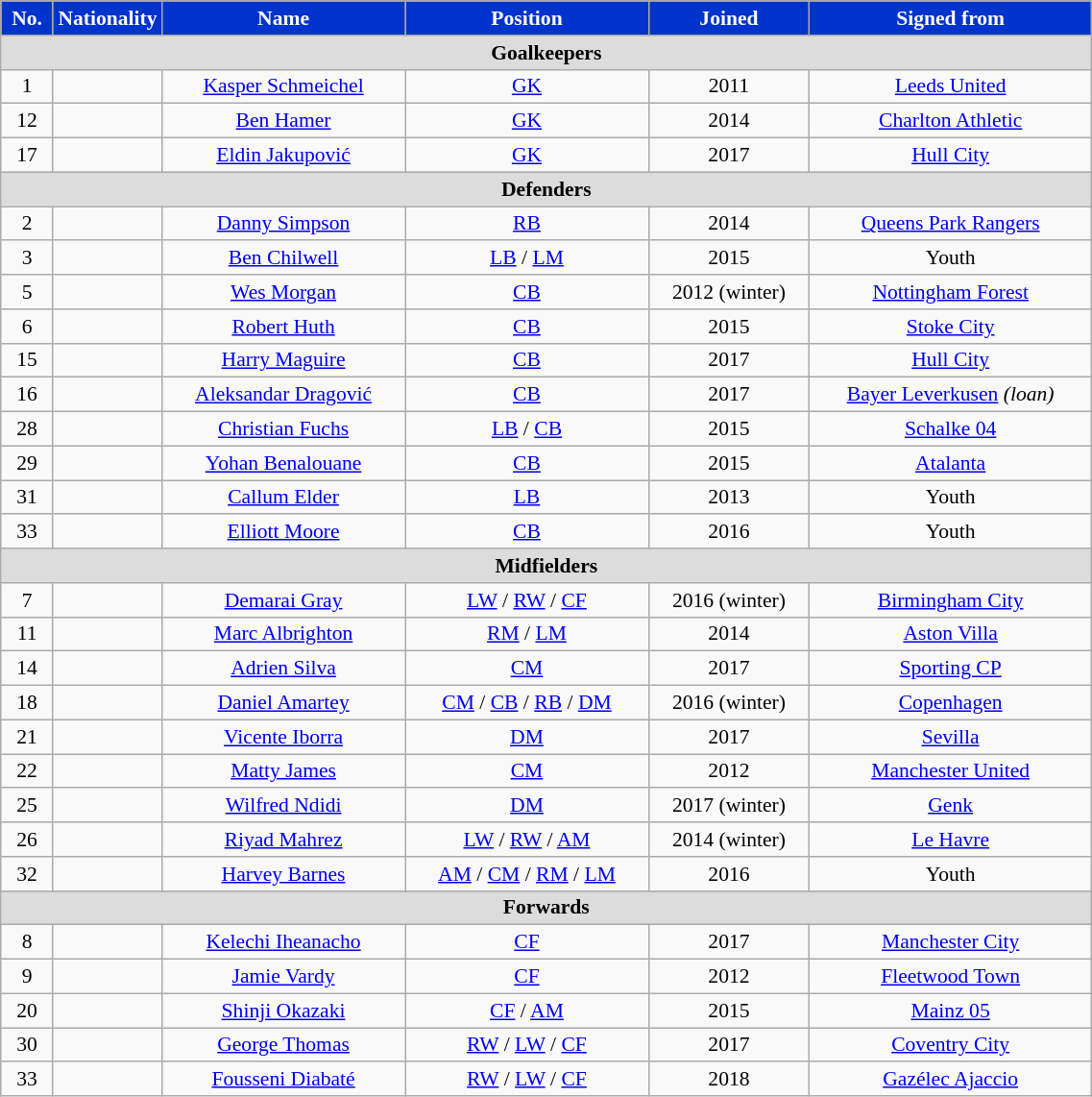<table class="wikitable"  style="text-align:center; font-size:90%; width:60%;">
<tr>
<th style="background:#03c; color:white;">No.</th>
<th style="background:#03c; color:white; width:55px;">Nationality</th>
<th style="background:#03c; color:white;">Name</th>
<th style="background:#03c; color:white;">Position</th>
<th style="background:#03c; color:white;">Joined</th>
<th style="background:#03c; color:white;">Signed from</th>
</tr>
<tr>
<th colspan="6"  style="background:#DCDCDC;">Goalkeepers</th>
</tr>
<tr>
<td>1</td>
<td></td>
<td><a href='#'>Kasper Schmeichel</a></td>
<td><a href='#'>GK</a></td>
<td>2011</td>
<td> <a href='#'>Leeds United</a></td>
</tr>
<tr>
<td>12</td>
<td></td>
<td><a href='#'>Ben Hamer</a></td>
<td><a href='#'>GK</a></td>
<td>2014</td>
<td> <a href='#'>Charlton Athletic</a></td>
</tr>
<tr>
<td>17</td>
<td></td>
<td><a href='#'>Eldin Jakupović</a></td>
<td><a href='#'>GK</a></td>
<td>2017</td>
<td> <a href='#'>Hull City</a></td>
</tr>
<tr>
<th colspan="6"  style="background:#DCDCDC;">Defenders</th>
</tr>
<tr>
<td>2</td>
<td></td>
<td><a href='#'>Danny Simpson</a></td>
<td><a href='#'>RB</a></td>
<td>2014</td>
<td> <a href='#'>Queens Park Rangers</a></td>
</tr>
<tr>
<td>3</td>
<td></td>
<td><a href='#'>Ben Chilwell</a></td>
<td><a href='#'>LB</a> / <a href='#'>LM</a></td>
<td>2015</td>
<td>Youth</td>
</tr>
<tr>
<td>5</td>
<td></td>
<td><a href='#'>Wes Morgan</a></td>
<td><a href='#'>CB</a></td>
<td>2012 (winter)</td>
<td> <a href='#'>Nottingham Forest</a></td>
</tr>
<tr>
<td>6</td>
<td></td>
<td><a href='#'>Robert Huth</a></td>
<td><a href='#'>CB</a></td>
<td>2015</td>
<td> <a href='#'>Stoke City</a></td>
</tr>
<tr>
<td>15</td>
<td></td>
<td><a href='#'>Harry Maguire</a></td>
<td><a href='#'>CB</a></td>
<td>2017</td>
<td> <a href='#'>Hull City</a></td>
</tr>
<tr>
<td>16</td>
<td></td>
<td><a href='#'>Aleksandar Dragović</a></td>
<td><a href='#'>CB</a></td>
<td>2017</td>
<td> <a href='#'>Bayer Leverkusen</a> <em>(loan)</em></td>
</tr>
<tr>
<td>28</td>
<td></td>
<td><a href='#'>Christian Fuchs</a></td>
<td><a href='#'>LB</a> / <a href='#'>CB</a></td>
<td>2015</td>
<td> <a href='#'>Schalke 04</a></td>
</tr>
<tr>
<td>29</td>
<td></td>
<td><a href='#'>Yohan Benalouane</a></td>
<td><a href='#'>CB</a></td>
<td>2015</td>
<td> <a href='#'>Atalanta</a></td>
</tr>
<tr>
<td>31</td>
<td></td>
<td><a href='#'>Callum Elder</a></td>
<td><a href='#'>LB</a></td>
<td>2013</td>
<td>Youth</td>
</tr>
<tr>
<td>33</td>
<td></td>
<td><a href='#'>Elliott Moore</a></td>
<td><a href='#'>CB</a></td>
<td>2016</td>
<td>Youth</td>
</tr>
<tr>
<th colspan="6"  style="background:#DCDCDC;">Midfielders</th>
</tr>
<tr>
<td>7</td>
<td></td>
<td><a href='#'>Demarai Gray</a></td>
<td><a href='#'>LW</a> / <a href='#'>RW</a> / <a href='#'>CF</a></td>
<td>2016 (winter)</td>
<td> <a href='#'>Birmingham City</a></td>
</tr>
<tr>
<td>11</td>
<td></td>
<td><a href='#'>Marc Albrighton</a></td>
<td><a href='#'>RM</a> / <a href='#'>LM</a></td>
<td>2014</td>
<td> <a href='#'>Aston Villa</a></td>
</tr>
<tr>
<td>14</td>
<td></td>
<td><a href='#'>Adrien Silva</a></td>
<td><a href='#'>CM</a></td>
<td>2017</td>
<td> <a href='#'>Sporting CP</a></td>
</tr>
<tr>
<td>18</td>
<td></td>
<td><a href='#'>Daniel Amartey</a></td>
<td><a href='#'>CM</a> / <a href='#'>CB</a> / <a href='#'>RB</a> / <a href='#'>DM</a></td>
<td>2016 (winter)</td>
<td> <a href='#'>Copenhagen</a></td>
</tr>
<tr>
<td>21</td>
<td></td>
<td><a href='#'>Vicente Iborra</a></td>
<td><a href='#'>DM</a></td>
<td>2017</td>
<td> <a href='#'>Sevilla</a></td>
</tr>
<tr>
<td>22</td>
<td></td>
<td><a href='#'>Matty James</a></td>
<td><a href='#'>CM</a></td>
<td>2012</td>
<td> <a href='#'>Manchester United</a></td>
</tr>
<tr>
<td>25</td>
<td></td>
<td><a href='#'>Wilfred Ndidi</a></td>
<td><a href='#'>DM</a></td>
<td>2017 (winter)</td>
<td> <a href='#'>Genk</a></td>
</tr>
<tr>
<td>26</td>
<td></td>
<td><a href='#'>Riyad Mahrez</a></td>
<td><a href='#'>LW</a> / <a href='#'>RW</a> / <a href='#'>AM</a></td>
<td>2014 (winter)</td>
<td> <a href='#'>Le Havre</a></td>
</tr>
<tr>
<td>32</td>
<td></td>
<td><a href='#'>Harvey Barnes</a></td>
<td><a href='#'>AM</a> / <a href='#'>CM</a> / <a href='#'>RM</a> / <a href='#'>LM</a></td>
<td>2016</td>
<td>Youth</td>
</tr>
<tr>
<th colspan="6"  style="background:#DCDCDC;">Forwards</th>
</tr>
<tr>
<td>8</td>
<td></td>
<td><a href='#'>Kelechi Iheanacho</a></td>
<td><a href='#'>CF</a></td>
<td>2017</td>
<td> <a href='#'>Manchester City</a></td>
</tr>
<tr>
<td>9</td>
<td></td>
<td><a href='#'>Jamie Vardy</a></td>
<td><a href='#'>CF</a></td>
<td>2012</td>
<td> <a href='#'>Fleetwood Town</a></td>
</tr>
<tr>
<td>20</td>
<td></td>
<td><a href='#'>Shinji Okazaki</a></td>
<td><a href='#'>CF</a> / <a href='#'>AM</a></td>
<td>2015</td>
<td> <a href='#'>Mainz 05</a></td>
</tr>
<tr>
<td>30</td>
<td></td>
<td><a href='#'>George Thomas</a></td>
<td><a href='#'>RW</a> / <a href='#'>LW</a> / <a href='#'>CF</a></td>
<td>2017</td>
<td> <a href='#'>Coventry City</a></td>
</tr>
<tr>
<td>33</td>
<td></td>
<td><a href='#'>Fousseni Diabaté</a></td>
<td><a href='#'>RW</a> / <a href='#'>LW</a> / <a href='#'>CF</a></td>
<td>2018</td>
<td> <a href='#'>Gazélec Ajaccio</a></td>
</tr>
</table>
